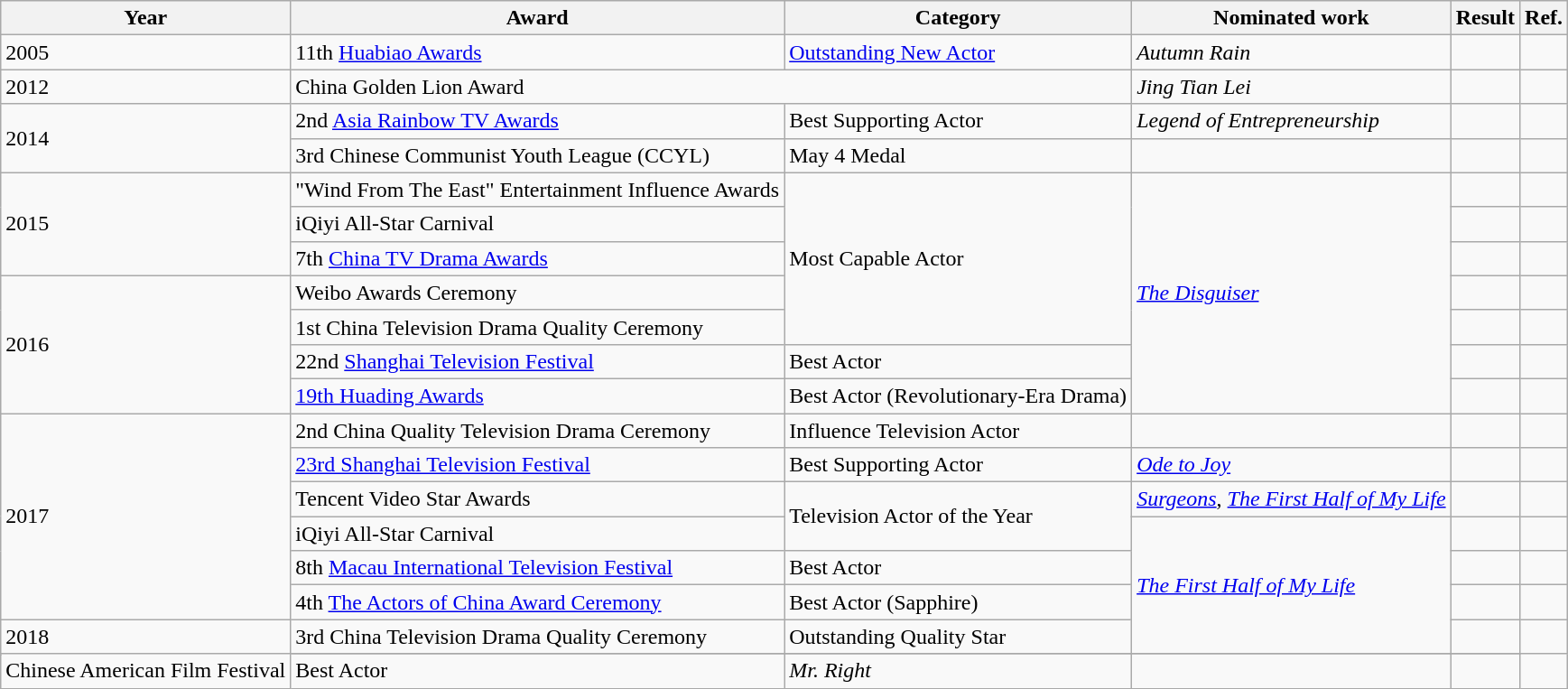<table class="wikitable">
<tr>
<th>Year</th>
<th>Award</th>
<th>Category</th>
<th>Nominated work</th>
<th>Result</th>
<th>Ref.</th>
</tr>
<tr>
<td>2005</td>
<td>11th <a href='#'>Huabiao Awards</a></td>
<td><a href='#'>Outstanding New Actor</a></td>
<td><em>Autumn Rain</em></td>
<td></td>
<td></td>
</tr>
<tr>
<td>2012</td>
<td colspan=2>China Golden Lion Award</td>
<td><em>Jing Tian Lei</em></td>
<td></td>
<td></td>
</tr>
<tr>
<td rowspan=2>2014</td>
<td>2nd <a href='#'>Asia Rainbow TV Awards</a></td>
<td>Best Supporting Actor</td>
<td><em>Legend of Entrepreneurship</em></td>
<td></td>
<td></td>
</tr>
<tr>
<td>3rd Chinese Communist Youth League (CCYL)</td>
<td>May 4 Medal</td>
<td></td>
<td></td>
<td></td>
</tr>
<tr>
<td rowspan=3>2015</td>
<td>"Wind From The East" Entertainment Influence Awards</td>
<td rowspan=5>Most Capable Actor</td>
<td rowspan=7><em><a href='#'>The Disguiser</a></em></td>
<td></td>
<td></td>
</tr>
<tr>
<td>iQiyi All-Star Carnival</td>
<td></td>
<td></td>
</tr>
<tr>
<td>7th <a href='#'>China TV Drama Awards</a></td>
<td></td>
<td></td>
</tr>
<tr>
<td rowspan=4>2016</td>
<td>Weibo Awards Ceremony</td>
<td></td>
<td></td>
</tr>
<tr>
<td>1st China Television Drama Quality Ceremony</td>
<td></td>
<td></td>
</tr>
<tr>
<td>22nd <a href='#'>Shanghai Television Festival</a></td>
<td>Best Actor</td>
<td></td>
<td></td>
</tr>
<tr>
<td><a href='#'>19th Huading Awards</a></td>
<td>Best Actor (Revolutionary-Era Drama)</td>
<td></td>
<td></td>
</tr>
<tr>
<td rowspan=6>2017</td>
<td>2nd China Quality Television Drama Ceremony</td>
<td>Influence Television Actor</td>
<td></td>
<td></td>
<td></td>
</tr>
<tr>
<td><a href='#'>23rd Shanghai Television Festival</a></td>
<td>Best Supporting Actor</td>
<td><em><a href='#'>Ode to Joy</a></em></td>
<td></td>
<td></td>
</tr>
<tr>
<td>Tencent Video Star Awards</td>
<td rowspan=2>Television Actor of the Year</td>
<td><em><a href='#'>Surgeons</a></em>, <em><a href='#'>The First Half of My Life</a></em></td>
<td></td>
<td></td>
</tr>
<tr>
<td>iQiyi All-Star Carnival</td>
<td rowspan=4><em><a href='#'>The First Half of My Life</a></em></td>
<td></td>
<td></td>
</tr>
<tr>
<td>8th <a href='#'>Macau International Television Festival</a></td>
<td>Best Actor</td>
<td></td>
<td></td>
</tr>
<tr>
<td>4th <a href='#'>The Actors of China Award Ceremony</a></td>
<td>Best Actor (Sapphire)</td>
<td></td>
<td></td>
</tr>
<tr>
<td rowspan=2>2018</td>
<td>3rd China Television Drama Quality Ceremony</td>
<td>Outstanding Quality Star</td>
<td></td>
<td></td>
</tr>
<tr>
</tr>
<tr>
<td>Chinese American Film Festival</td>
<td>Best Actor</td>
<td><em>Mr. Right</em></td>
<td></td>
<td></td>
</tr>
</table>
